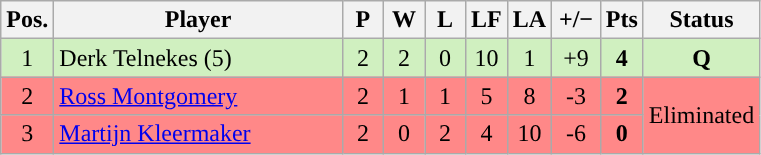<table class="wikitable" style="text-align:center; margin: 1em auto 1em auto, align:left">
<tr>
<th width=20>Pos.</th>
<th width=185>Player</th>
<th width=20>P</th>
<th width=20>W</th>
<th width=20>L</th>
<th width=20>LF</th>
<th width=20>LA</th>
<th width=25>+/−</th>
<th width=20>Pts</th>
<th width=70>Status</th>
</tr>
<tr style="background:#D0F0C0;">
<td>1</td>
<td align=left> Derk Telnekes (5)</td>
<td>2</td>
<td>2</td>
<td>0</td>
<td>10</td>
<td>1</td>
<td>+9</td>
<td><strong>4</strong></td>
<td rowspan=1><strong>Q</strong></td>
</tr>
<tr style="background:#FF8888;">
<td>2</td>
<td align=left> <a href='#'>Ross Montgomery</a></td>
<td>2</td>
<td>1</td>
<td>1</td>
<td>5</td>
<td>8</td>
<td>-3</td>
<td><strong>2</strong></td>
<td rowspan=2>Eliminated</td>
</tr>
<tr style="background:#FF8888;">
<td>3</td>
<td align=left> <a href='#'>Martijn Kleermaker</a></td>
<td>2</td>
<td>0</td>
<td>2</td>
<td>4</td>
<td>10</td>
<td>-6</td>
<td><strong>0</strong></td>
</tr>
</table>
